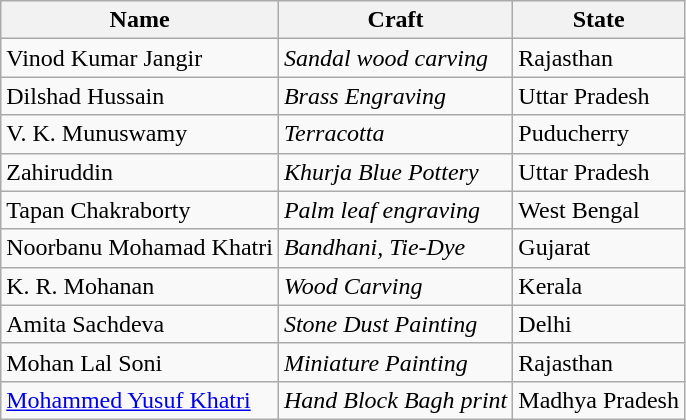<table class="wikitable sortable">
<tr>
<th>Name</th>
<th class="unsortable">Craft</th>
<th>State</th>
</tr>
<tr>
<td>Vinod Kumar Jangir</td>
<td><em>Sandal wood carving</em></td>
<td>Rajasthan</td>
</tr>
<tr>
<td>Dilshad Hussain</td>
<td><em>Brass Engraving</em></td>
<td>Uttar Pradesh</td>
</tr>
<tr>
<td>V. K. Munuswamy</td>
<td><em>Terracotta</em></td>
<td>Puducherry</td>
</tr>
<tr>
<td>Zahiruddin</td>
<td><em>Khurja Blue Pottery</em></td>
<td>Uttar Pradesh</td>
</tr>
<tr>
<td>Tapan Chakraborty</td>
<td><em>Palm leaf engraving</em></td>
<td>West Bengal</td>
</tr>
<tr>
<td>Noorbanu Mohamad Khatri</td>
<td><em>Bandhani, Tie-Dye</em></td>
<td>Gujarat</td>
</tr>
<tr>
<td>K. R. Mohanan</td>
<td><em>Wood Carving</em></td>
<td>Kerala</td>
</tr>
<tr>
<td>Amita Sachdeva</td>
<td><em>Stone Dust Painting</em></td>
<td>Delhi</td>
</tr>
<tr>
<td>Mohan Lal Soni</td>
<td><em>Miniature Painting</em></td>
<td>Rajasthan</td>
</tr>
<tr>
<td><a href='#'>Mohammed Yusuf Khatri</a></td>
<td><em>Hand Block Bagh print</em></td>
<td>Madhya Pradesh</td>
</tr>
</table>
